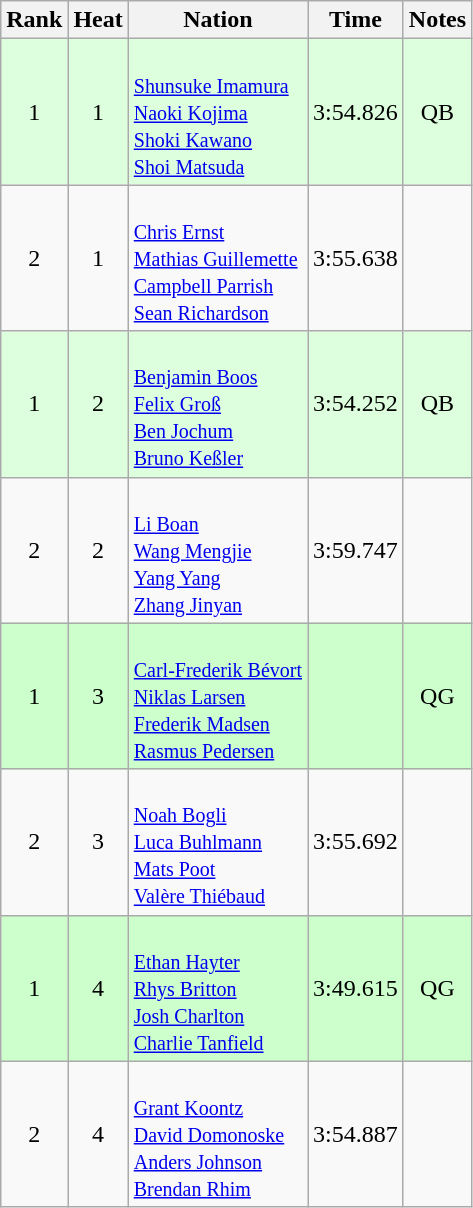<table class="wikitable sortable" style="text-align:center">
<tr>
<th>Rank</th>
<th>Heat</th>
<th>Nation</th>
<th>Time</th>
<th>Notes</th>
</tr>
<tr bgcolor=ddffdd>
<td>1</td>
<td>1</td>
<td align=left><br><small><a href='#'>Shunsuke Imamura</a><br><a href='#'>Naoki Kojima</a><br><a href='#'>Shoki Kawano</a><br><a href='#'>Shoi Matsuda</a></small></td>
<td>3:54.826</td>
<td>QB</td>
</tr>
<tr>
<td>2</td>
<td>1</td>
<td align=left><br><small><a href='#'>Chris Ernst</a><br><a href='#'>Mathias Guillemette</a><br><a href='#'>Campbell Parrish</a><br><a href='#'>Sean Richardson</a></small></td>
<td>3:55.638</td>
<td></td>
</tr>
<tr bgcolor=ddffdd>
<td>1</td>
<td>2</td>
<td align=left><br><small><a href='#'>Benjamin Boos</a><br><a href='#'>Felix Groß</a><br><a href='#'>Ben Jochum</a><br><a href='#'>Bruno Keßler</a></small></td>
<td>3:54.252</td>
<td>QB</td>
</tr>
<tr>
<td>2</td>
<td>2</td>
<td align=left><br><small><a href='#'>Li Boan</a><br><a href='#'>Wang Mengjie</a><br><a href='#'>Yang Yang</a><br><a href='#'>Zhang Jinyan</a></small></td>
<td>3:59.747</td>
<td></td>
</tr>
<tr bgcolor=ccffcc>
<td>1</td>
<td>3</td>
<td align=left><br><small><a href='#'>Carl-Frederik Bévort</a><br><a href='#'>Niklas Larsen</a> <br><a href='#'>Frederik Madsen</a><br><a href='#'>Rasmus Pedersen</a></small></td>
<td></td>
<td>QG</td>
</tr>
<tr>
<td>2</td>
<td>3</td>
<td align=left><br><small><a href='#'>Noah Bogli</a><br><a href='#'>Luca Buhlmann</a><br><a href='#'>Mats Poot</a><br><a href='#'>Valère Thiébaud</a></small></td>
<td>3:55.692</td>
<td></td>
</tr>
<tr bgcolor=ccffcc>
<td>1</td>
<td>4</td>
<td align=left><br><small><a href='#'>Ethan Hayter</a><br><a href='#'>Rhys Britton</a><br><a href='#'>Josh Charlton</a><br><a href='#'>Charlie Tanfield</a></small></td>
<td>3:49.615</td>
<td>QG</td>
</tr>
<tr>
<td>2</td>
<td>4</td>
<td align=left><br><small><a href='#'>Grant Koontz</a><br><a href='#'>David Domonoske</a><br><a href='#'>Anders Johnson</a><br><a href='#'>Brendan Rhim</a></small></td>
<td>3:54.887</td>
<td></td>
</tr>
</table>
